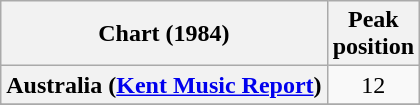<table class="wikitable sortable plainrowheaders">
<tr>
<th>Chart (1984)</th>
<th>Peak<br>position</th>
</tr>
<tr>
<th scope="row">Australia (<a href='#'>Kent Music Report</a>)</th>
<td align="center">12</td>
</tr>
<tr>
</tr>
<tr>
</tr>
<tr>
</tr>
<tr>
</tr>
<tr>
</tr>
</table>
